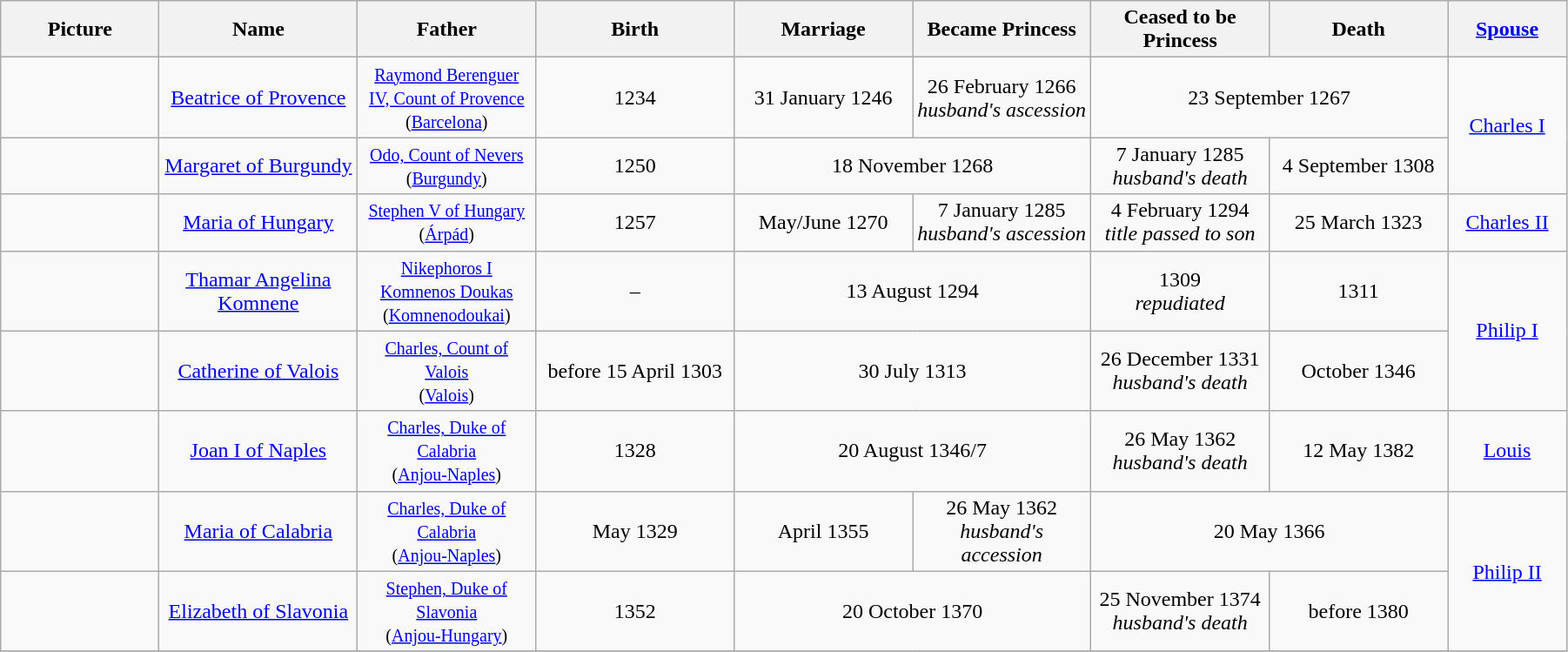<table width=95% class="wikitable">
<tr>
<th width = "8%">Picture</th>
<th width = "10%">Name</th>
<th width = "9%">Father</th>
<th width = "10%">Birth</th>
<th width = "9%">Marriage</th>
<th width = "9%">Became Princess</th>
<th width = "9%">Ceased to be Princess</th>
<th width = "9%">Death</th>
<th width = "6%"><a href='#'>Spouse</a></th>
</tr>
<tr>
<td align="center"></td>
<td align="center"><a href='#'>Beatrice of Provence</a></td>
<td align="center"><small><a href='#'>Raymond Berenguer IV, Count of Provence</a><br>(<a href='#'>Barcelona</a>)</small></td>
<td align=center>1234</td>
<td align=center>31 January 1246</td>
<td align=center>26 February 1266<br><em>husband's ascession</em></td>
<td align="center" colspan="2">23 September 1267</td>
<td align="center" rowspan="2"><a href='#'>Charles I</a></td>
</tr>
<tr>
<td align="center"></td>
<td align="center"><a href='#'>Margaret of Burgundy</a></td>
<td align="center"><small><a href='#'>Odo, Count of Nevers</a><br>(<a href='#'>Burgundy</a>)</small></td>
<td align="center">1250</td>
<td align="center" colspan="2">18 November 1268</td>
<td align="center">7 January 1285<br><em>husband's death</em></td>
<td align="center">4 September 1308</td>
</tr>
<tr>
<td align="center"></td>
<td align="center"><a href='#'>Maria of Hungary</a></td>
<td align="center"><small><a href='#'>Stephen V of Hungary</a><br>(<a href='#'>Árpád</a>)</small></td>
<td align="center">1257</td>
<td align="center">May/June 1270</td>
<td align="center">7 January 1285<br><em>husband's ascession</em></td>
<td align="center">4 February 1294<br><em>title passed to son</em></td>
<td align="center">25 March 1323</td>
<td align="center"><a href='#'>Charles II</a></td>
</tr>
<tr>
<td align="center"></td>
<td align="center"><a href='#'>Thamar Angelina Komnene</a></td>
<td align="center"><small><a href='#'>Nikephoros I Komnenos Doukas</a><br>(<a href='#'>Komnenodoukai</a>)</small></td>
<td align="center">–</td>
<td align="center" colspan="2">13 August 1294</td>
<td align="center">1309<br><em>repudiated</em></td>
<td align="center">1311</td>
<td align="center" rowspan="2"><a href='#'>Philip I</a></td>
</tr>
<tr>
<td align="center"></td>
<td align="center"><a href='#'>Catherine of Valois</a></td>
<td align="center"><small><a href='#'>Charles, Count of Valois</a><br>(<a href='#'>Valois</a>)</small></td>
<td align="center">before 15 April 1303</td>
<td align="center" colspan="2">30 July 1313</td>
<td align="center">26 December 1331<br><em>husband's death</em></td>
<td align="center">October 1346</td>
</tr>
<tr>
<td align="center"></td>
<td align="center"><a href='#'>Joan I of Naples</a></td>
<td align="center"><small><a href='#'>Charles, Duke of Calabria</a><br>(<a href='#'>Anjou-Naples</a>)</small></td>
<td align="center">1328</td>
<td align="center" colspan="2">20 August 1346/7</td>
<td align="center">26 May 1362<br><em>husband's death</em></td>
<td align="center">12 May 1382</td>
<td align="center"><a href='#'>Louis</a></td>
</tr>
<tr>
<td align="center"></td>
<td align="center"><a href='#'>Maria of Calabria</a></td>
<td align="center"><small><a href='#'>Charles, Duke of Calabria</a><br>(<a href='#'>Anjou-Naples</a>)</small></td>
<td align="center">May 1329</td>
<td align="center">April 1355</td>
<td align="center">26 May 1362<br><em>husband's accession</em></td>
<td align="center" colspan="2">20 May 1366</td>
<td align="center" rowspan="2"><a href='#'>Philip II</a></td>
</tr>
<tr>
<td align="center"></td>
<td align="center"><a href='#'>Elizabeth of Slavonia</a></td>
<td align="center"><small><a href='#'>Stephen, Duke of Slavonia</a><br>(<a href='#'>Anjou-Hungary</a>)</small></td>
<td align="center">1352</td>
<td align="center" colspan="2">20 October 1370</td>
<td align="center">25 November 1374<br><em>husband's death</em></td>
<td align="center">before 1380</td>
</tr>
<tr>
</tr>
</table>
